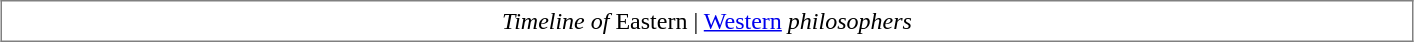<table class="toccolours" border="1" cellpadding="4" cellspacing="0" style="border-collapse: collapse; margin:0 auto;">
<tr style="text-align: center;" | width="30%" |>
<td width="30%"><em>Timeline of</em> Eastern | <a href='#'>Western</a> <em>philosophers</em></td>
</tr>
</table>
